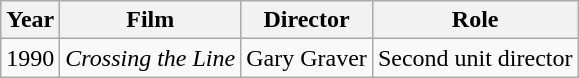<table class="wikitable">
<tr>
<th>Year</th>
<th>Film</th>
<th>Director</th>
<th>Role</th>
</tr>
<tr>
<td>1990</td>
<td><em>Crossing the Line</em></td>
<td>Gary Graver</td>
<td>Second unit director</td>
</tr>
</table>
